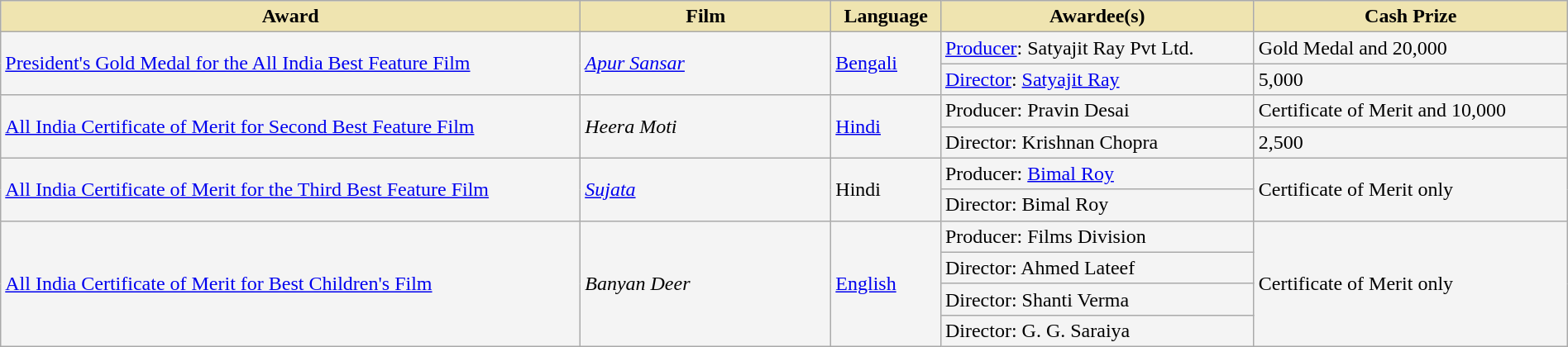<table class="wikitable sortable" style="width:100%">
<tr>
<th style="background-color:#EFE4B0;width:37%;">Award</th>
<th style="background-color:#EFE4B0;width:16%;">Film</th>
<th style="background-color:#EFE4B0;width:7%;">Language</th>
<th style="background-color:#EFE4B0;width:20%;">Awardee(s)</th>
<th style="background-color:#EFE4B0;width:20%;">Cash Prize</th>
</tr>
<tr style="background-color:#F4F4F4">
<td rowspan="2"><a href='#'>President's Gold Medal for the All India Best Feature Film</a></td>
<td rowspan="2"><em><a href='#'>Apur Sansar</a></em></td>
<td rowspan="2"><a href='#'>Bengali</a></td>
<td><a href='#'>Producer</a>: Satyajit Ray Pvt Ltd.</td>
<td>Gold Medal and 20,000</td>
</tr>
<tr style="background-color:#F4F4F4">
<td><a href='#'>Director</a>: <a href='#'>Satyajit Ray</a></td>
<td>5,000</td>
</tr>
<tr style="background-color:#F4F4F4">
<td rowspan="2"><a href='#'>All India Certificate of Merit for Second Best Feature Film</a></td>
<td rowspan="2"><em>Heera Moti</em></td>
<td rowspan="2"><a href='#'>Hindi</a></td>
<td>Producer: Pravin Desai</td>
<td>Certificate of Merit and 10,000</td>
</tr>
<tr style="background-color:#F4F4F4">
<td>Director: Krishnan Chopra</td>
<td>2,500</td>
</tr>
<tr style="background-color:#F4F4F4">
<td rowspan="2"><a href='#'>All India Certificate of Merit for the Third Best Feature Film</a></td>
<td rowspan="2"><em><a href='#'>Sujata</a></em></td>
<td rowspan="2">Hindi</td>
<td>Producer: <a href='#'>Bimal Roy</a></td>
<td rowspan="2">Certificate of Merit only</td>
</tr>
<tr style="background-color:#F4F4F4">
<td>Director: Bimal Roy</td>
</tr>
<tr style="background-color:#F4F4F4">
<td rowspan="4"><a href='#'>All India Certificate of Merit for Best Children's Film</a></td>
<td rowspan="4"><em>Banyan Deer</em></td>
<td rowspan="4"><a href='#'>English</a></td>
<td>Producer: Films Division</td>
<td rowspan="4">Certificate of Merit only</td>
</tr>
<tr style="background-color:#F4F4F4">
<td>Director: Ahmed Lateef</td>
</tr>
<tr style="background-color:#F4F4F4">
<td>Director: Shanti Verma</td>
</tr>
<tr style="background-color:#F4F4F4">
<td>Director: G. G. Saraiya</td>
</tr>
</table>
